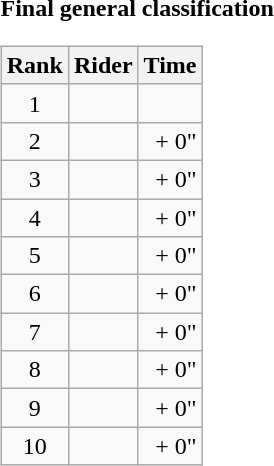<table>
<tr>
<td><strong>Final general classification</strong><br><table class="wikitable">
<tr>
<th scope="col">Rank</th>
<th scope="col">Rider</th>
<th scope="col">Time</th>
</tr>
<tr>
<td style="text-align:center;">1</td>
<td></td>
<td style="text-align:right;"></td>
</tr>
<tr>
<td style="text-align:center;">2</td>
<td></td>
<td style="text-align:right;">+ 0"</td>
</tr>
<tr>
<td style="text-align:center;">3</td>
<td></td>
<td style="text-align:right;">+ 0"</td>
</tr>
<tr>
<td style="text-align:center;">4</td>
<td></td>
<td style="text-align:right;">+ 0"</td>
</tr>
<tr>
<td style="text-align:center;">5</td>
<td></td>
<td style="text-align:right;">+ 0"</td>
</tr>
<tr>
<td style="text-align:center;">6</td>
<td></td>
<td style="text-align:right;">+ 0"</td>
</tr>
<tr>
<td style="text-align:center;">7</td>
<td></td>
<td style="text-align:right;">+ 0"</td>
</tr>
<tr>
<td style="text-align:center;">8</td>
<td></td>
<td style="text-align:right;">+ 0"</td>
</tr>
<tr>
<td style="text-align:center;">9</td>
<td></td>
<td style="text-align:right;">+ 0"</td>
</tr>
<tr>
<td style="text-align:center;">10</td>
<td></td>
<td style="text-align:right;">+ 0"</td>
</tr>
</table>
</td>
</tr>
</table>
